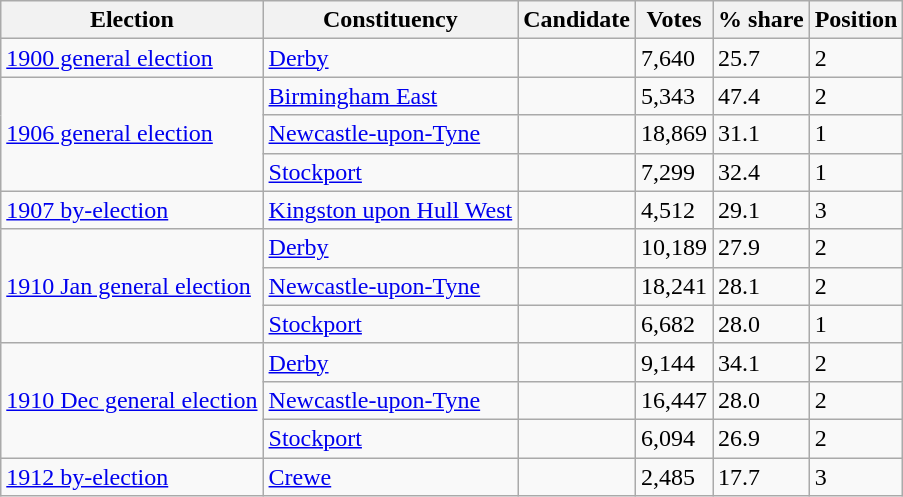<table class="wikitable sortable">
<tr>
<th>Election</th>
<th>Constituency</th>
<th>Candidate</th>
<th>Votes</th>
<th>% share</th>
<th>Position</th>
</tr>
<tr>
<td><a href='#'>1900 general election</a></td>
<td><a href='#'>Derby</a></td>
<td></td>
<td>7,640</td>
<td>25.7</td>
<td>2</td>
</tr>
<tr>
<td rowspan=3><a href='#'>1906 general election</a></td>
<td><a href='#'>Birmingham East</a></td>
<td></td>
<td>5,343</td>
<td>47.4</td>
<td>2</td>
</tr>
<tr>
<td><a href='#'>Newcastle-upon-Tyne</a></td>
<td></td>
<td>18,869</td>
<td>31.1</td>
<td>1</td>
</tr>
<tr>
<td><a href='#'>Stockport</a></td>
<td></td>
<td>7,299</td>
<td>32.4</td>
<td>1</td>
</tr>
<tr>
<td><a href='#'>1907 by-election</a></td>
<td><a href='#'>Kingston upon Hull West</a></td>
<td></td>
<td>4,512</td>
<td>29.1</td>
<td>3</td>
</tr>
<tr>
<td rowspan=3><a href='#'>1910 Jan general election</a></td>
<td><a href='#'>Derby</a></td>
<td></td>
<td>10,189</td>
<td>27.9</td>
<td>2</td>
</tr>
<tr>
<td><a href='#'>Newcastle-upon-Tyne</a></td>
<td></td>
<td>18,241</td>
<td>28.1</td>
<td>2</td>
</tr>
<tr>
<td><a href='#'>Stockport</a></td>
<td></td>
<td>6,682</td>
<td>28.0</td>
<td>1</td>
</tr>
<tr>
<td rowspan=3><a href='#'>1910 Dec general election</a></td>
<td><a href='#'>Derby</a></td>
<td></td>
<td>9,144</td>
<td>34.1</td>
<td>2</td>
</tr>
<tr>
<td><a href='#'>Newcastle-upon-Tyne</a></td>
<td></td>
<td>16,447</td>
<td>28.0</td>
<td>2</td>
</tr>
<tr>
<td><a href='#'>Stockport</a></td>
<td></td>
<td>6,094</td>
<td>26.9</td>
<td>2</td>
</tr>
<tr>
<td><a href='#'>1912 by-election</a></td>
<td><a href='#'>Crewe</a></td>
<td></td>
<td>2,485</td>
<td>17.7</td>
<td>3</td>
</tr>
</table>
